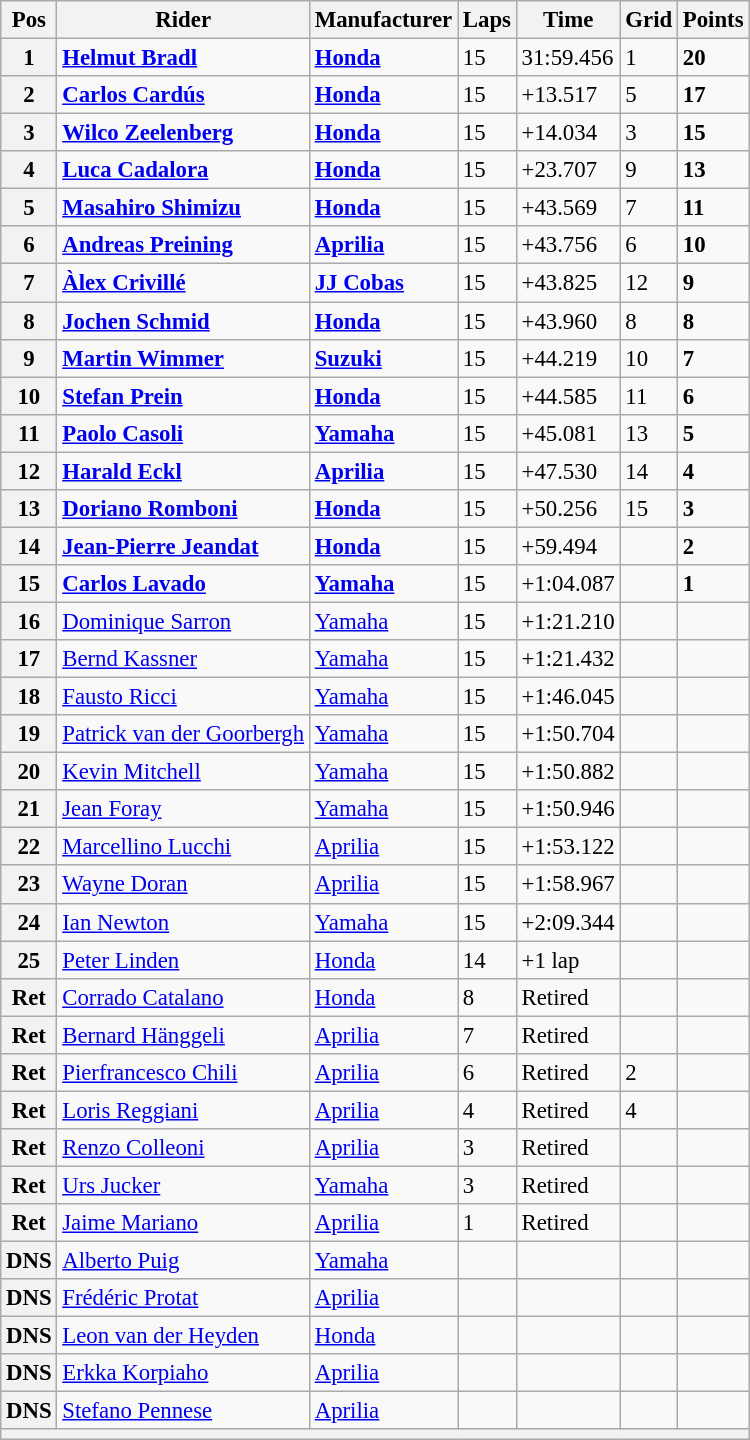<table class="wikitable" style="font-size: 95%;">
<tr>
<th>Pos</th>
<th>Rider</th>
<th>Manufacturer</th>
<th>Laps</th>
<th>Time</th>
<th>Grid</th>
<th>Points</th>
</tr>
<tr>
<th>1</th>
<td> <strong><a href='#'>Helmut Bradl</a></strong></td>
<td><strong><a href='#'>Honda</a></strong></td>
<td>15</td>
<td>31:59.456</td>
<td>1</td>
<td><strong>20</strong></td>
</tr>
<tr>
<th>2</th>
<td> <strong><a href='#'>Carlos Cardús</a></strong></td>
<td><strong><a href='#'>Honda</a></strong></td>
<td>15</td>
<td>+13.517</td>
<td>5</td>
<td><strong>17</strong></td>
</tr>
<tr>
<th>3</th>
<td> <strong><a href='#'>Wilco Zeelenberg</a></strong></td>
<td><strong><a href='#'>Honda</a></strong></td>
<td>15</td>
<td>+14.034</td>
<td>3</td>
<td><strong>15</strong></td>
</tr>
<tr>
<th>4</th>
<td> <strong><a href='#'>Luca Cadalora</a></strong></td>
<td><strong><a href='#'>Honda</a></strong></td>
<td>15</td>
<td>+23.707</td>
<td>9</td>
<td><strong>13</strong></td>
</tr>
<tr>
<th>5</th>
<td> <strong><a href='#'>Masahiro Shimizu</a></strong></td>
<td><strong><a href='#'>Honda</a></strong></td>
<td>15</td>
<td>+43.569</td>
<td>7</td>
<td><strong>11</strong></td>
</tr>
<tr>
<th>6</th>
<td> <strong><a href='#'>Andreas Preining</a></strong></td>
<td><strong><a href='#'>Aprilia</a></strong></td>
<td>15</td>
<td>+43.756</td>
<td>6</td>
<td><strong>10</strong></td>
</tr>
<tr>
<th>7</th>
<td> <strong><a href='#'>Àlex Crivillé</a></strong></td>
<td><strong><a href='#'>JJ Cobas</a></strong></td>
<td>15</td>
<td>+43.825</td>
<td>12</td>
<td><strong>9</strong></td>
</tr>
<tr>
<th>8</th>
<td> <strong><a href='#'>Jochen Schmid</a></strong></td>
<td><strong><a href='#'>Honda</a></strong></td>
<td>15</td>
<td>+43.960</td>
<td>8</td>
<td><strong>8</strong></td>
</tr>
<tr>
<th>9</th>
<td> <strong><a href='#'>Martin Wimmer</a></strong></td>
<td><strong><a href='#'>Suzuki</a></strong></td>
<td>15</td>
<td>+44.219</td>
<td>10</td>
<td><strong>7</strong></td>
</tr>
<tr>
<th>10</th>
<td> <strong><a href='#'>Stefan Prein</a></strong></td>
<td><strong><a href='#'>Honda</a></strong></td>
<td>15</td>
<td>+44.585</td>
<td>11</td>
<td><strong>6</strong></td>
</tr>
<tr>
<th>11</th>
<td> <strong><a href='#'>Paolo Casoli</a></strong></td>
<td><strong><a href='#'>Yamaha</a></strong></td>
<td>15</td>
<td>+45.081</td>
<td>13</td>
<td><strong>5</strong></td>
</tr>
<tr>
<th>12</th>
<td> <strong><a href='#'>Harald Eckl</a></strong></td>
<td><strong><a href='#'>Aprilia</a></strong></td>
<td>15</td>
<td>+47.530</td>
<td>14</td>
<td><strong>4</strong></td>
</tr>
<tr>
<th>13</th>
<td> <strong><a href='#'>Doriano Romboni</a></strong></td>
<td><strong><a href='#'>Honda</a></strong></td>
<td>15</td>
<td>+50.256</td>
<td>15</td>
<td><strong>3</strong></td>
</tr>
<tr>
<th>14</th>
<td> <strong><a href='#'>Jean-Pierre Jeandat</a></strong></td>
<td><strong><a href='#'>Honda</a></strong></td>
<td>15</td>
<td>+59.494</td>
<td></td>
<td><strong>2</strong></td>
</tr>
<tr>
<th>15</th>
<td> <strong><a href='#'>Carlos Lavado</a></strong></td>
<td><strong><a href='#'>Yamaha</a></strong></td>
<td>15</td>
<td>+1:04.087</td>
<td></td>
<td><strong>1</strong></td>
</tr>
<tr>
<th>16</th>
<td> <a href='#'>Dominique Sarron</a></td>
<td><a href='#'>Yamaha</a></td>
<td>15</td>
<td>+1:21.210</td>
<td></td>
<td></td>
</tr>
<tr>
<th>17</th>
<td> <a href='#'>Bernd Kassner</a></td>
<td><a href='#'>Yamaha</a></td>
<td>15</td>
<td>+1:21.432</td>
<td></td>
<td></td>
</tr>
<tr>
<th>18</th>
<td> <a href='#'>Fausto Ricci</a></td>
<td><a href='#'>Yamaha</a></td>
<td>15</td>
<td>+1:46.045</td>
<td></td>
<td></td>
</tr>
<tr>
<th>19</th>
<td> <a href='#'>Patrick van der Goorbergh</a></td>
<td><a href='#'>Yamaha</a></td>
<td>15</td>
<td>+1:50.704</td>
<td></td>
<td></td>
</tr>
<tr>
<th>20</th>
<td> <a href='#'>Kevin Mitchell</a></td>
<td><a href='#'>Yamaha</a></td>
<td>15</td>
<td>+1:50.882</td>
<td></td>
<td></td>
</tr>
<tr>
<th>21</th>
<td> <a href='#'>Jean Foray</a></td>
<td><a href='#'>Yamaha</a></td>
<td>15</td>
<td>+1:50.946</td>
<td></td>
<td></td>
</tr>
<tr>
<th>22</th>
<td> <a href='#'>Marcellino Lucchi</a></td>
<td><a href='#'>Aprilia</a></td>
<td>15</td>
<td>+1:53.122</td>
<td></td>
<td></td>
</tr>
<tr>
<th>23</th>
<td> <a href='#'>Wayne Doran</a></td>
<td><a href='#'>Aprilia</a></td>
<td>15</td>
<td>+1:58.967</td>
<td></td>
<td></td>
</tr>
<tr>
<th>24</th>
<td> <a href='#'>Ian Newton</a></td>
<td><a href='#'>Yamaha</a></td>
<td>15</td>
<td>+2:09.344</td>
<td></td>
<td></td>
</tr>
<tr>
<th>25</th>
<td> <a href='#'>Peter Linden</a></td>
<td><a href='#'>Honda</a></td>
<td>14</td>
<td>+1 lap</td>
<td></td>
<td></td>
</tr>
<tr>
<th>Ret</th>
<td> <a href='#'>Corrado Catalano</a></td>
<td><a href='#'>Honda</a></td>
<td>8</td>
<td>Retired</td>
<td></td>
<td></td>
</tr>
<tr>
<th>Ret</th>
<td> <a href='#'>Bernard Hänggeli</a></td>
<td><a href='#'>Aprilia</a></td>
<td>7</td>
<td>Retired</td>
<td></td>
<td></td>
</tr>
<tr>
<th>Ret</th>
<td> <a href='#'>Pierfrancesco Chili</a></td>
<td><a href='#'>Aprilia</a></td>
<td>6</td>
<td>Retired</td>
<td>2</td>
<td></td>
</tr>
<tr>
<th>Ret</th>
<td> <a href='#'>Loris Reggiani</a></td>
<td><a href='#'>Aprilia</a></td>
<td>4</td>
<td>Retired</td>
<td>4</td>
<td></td>
</tr>
<tr>
<th>Ret</th>
<td> <a href='#'>Renzo Colleoni</a></td>
<td><a href='#'>Aprilia</a></td>
<td>3</td>
<td>Retired</td>
<td></td>
<td></td>
</tr>
<tr>
<th>Ret</th>
<td> <a href='#'>Urs Jucker</a></td>
<td><a href='#'>Yamaha</a></td>
<td>3</td>
<td>Retired</td>
<td></td>
<td></td>
</tr>
<tr>
<th>Ret</th>
<td> <a href='#'>Jaime Mariano</a></td>
<td><a href='#'>Aprilia</a></td>
<td>1</td>
<td>Retired</td>
<td></td>
<td></td>
</tr>
<tr>
<th>DNS</th>
<td> <a href='#'>Alberto Puig</a></td>
<td><a href='#'>Yamaha</a></td>
<td></td>
<td></td>
<td></td>
<td></td>
</tr>
<tr>
<th>DNS</th>
<td> <a href='#'>Frédéric Protat</a></td>
<td><a href='#'>Aprilia</a></td>
<td></td>
<td></td>
<td></td>
<td></td>
</tr>
<tr>
<th>DNS</th>
<td> <a href='#'>Leon van der Heyden</a></td>
<td><a href='#'>Honda</a></td>
<td></td>
<td></td>
<td></td>
<td></td>
</tr>
<tr>
<th>DNS</th>
<td> <a href='#'>Erkka Korpiaho</a></td>
<td><a href='#'>Aprilia</a></td>
<td></td>
<td></td>
<td></td>
<td></td>
</tr>
<tr>
<th>DNS</th>
<td> <a href='#'>Stefano Pennese</a></td>
<td><a href='#'>Aprilia</a></td>
<td></td>
<td></td>
<td></td>
<td></td>
</tr>
<tr>
<th colspan=7></th>
</tr>
</table>
